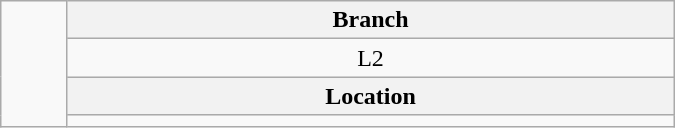<table class="wikitable" style="text-align: center; width: 450px; float:right;">
<tr>
<td rowspan="6"></td>
<th>Branch</th>
</tr>
<tr>
<td>L2</td>
</tr>
<tr>
<th>Location</th>
</tr>
<tr>
<td></td>
</tr>
</table>
